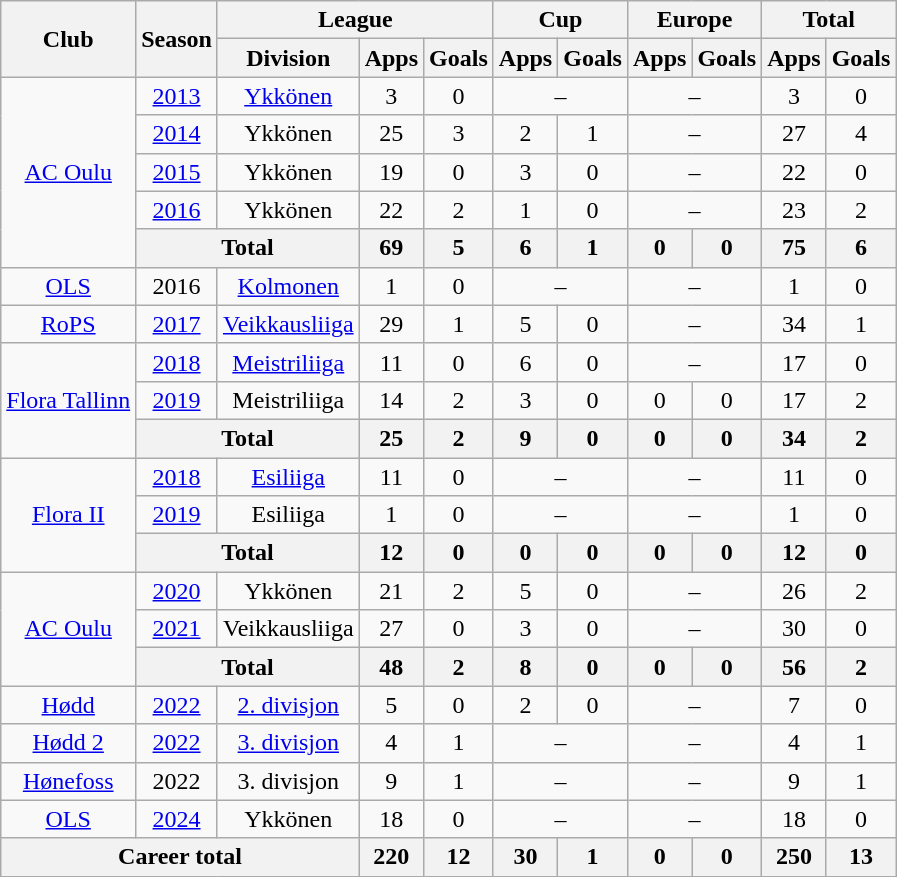<table class="wikitable" style="text-align:center">
<tr>
<th rowspan="2">Club</th>
<th rowspan="2">Season</th>
<th colspan="3">League</th>
<th colspan="2">Cup</th>
<th colspan="2">Europe</th>
<th colspan="2">Total</th>
</tr>
<tr>
<th>Division</th>
<th>Apps</th>
<th>Goals</th>
<th>Apps</th>
<th>Goals</th>
<th>Apps</th>
<th>Goals</th>
<th>Apps</th>
<th>Goals</th>
</tr>
<tr>
<td rowspan=5><a href='#'>AC Oulu</a></td>
<td><a href='#'>2013</a></td>
<td><a href='#'>Ykkönen</a></td>
<td>3</td>
<td>0</td>
<td colspan=2>–</td>
<td colspan=2>–</td>
<td>3</td>
<td>0</td>
</tr>
<tr>
<td><a href='#'>2014</a></td>
<td>Ykkönen</td>
<td>25</td>
<td>3</td>
<td>2</td>
<td>1</td>
<td colspan=2>–</td>
<td>27</td>
<td>4</td>
</tr>
<tr>
<td><a href='#'>2015</a></td>
<td>Ykkönen</td>
<td>19</td>
<td>0</td>
<td>3</td>
<td>0</td>
<td colspan=2>–</td>
<td>22</td>
<td>0</td>
</tr>
<tr>
<td><a href='#'>2016</a></td>
<td>Ykkönen</td>
<td>22</td>
<td>2</td>
<td>1</td>
<td>0</td>
<td colspan=2>–</td>
<td>23</td>
<td>2</td>
</tr>
<tr>
<th colspan=2>Total</th>
<th>69</th>
<th>5</th>
<th>6</th>
<th>1</th>
<th>0</th>
<th>0</th>
<th>75</th>
<th>6</th>
</tr>
<tr>
<td><a href='#'>OLS</a></td>
<td>2016</td>
<td><a href='#'>Kolmonen</a></td>
<td>1</td>
<td>0</td>
<td colspan=2>–</td>
<td colspan=2>–</td>
<td>1</td>
<td>0</td>
</tr>
<tr>
<td><a href='#'>RoPS</a></td>
<td><a href='#'>2017</a></td>
<td><a href='#'>Veikkausliiga</a></td>
<td>29</td>
<td>1</td>
<td>5</td>
<td>0</td>
<td colspan=2>–</td>
<td>34</td>
<td>1</td>
</tr>
<tr>
<td rowspan=3><a href='#'>Flora Tallinn</a></td>
<td><a href='#'>2018</a></td>
<td><a href='#'>Meistriliiga</a></td>
<td>11</td>
<td>0</td>
<td>6</td>
<td>0</td>
<td colspan=2>–</td>
<td>17</td>
<td>0</td>
</tr>
<tr>
<td><a href='#'>2019</a></td>
<td>Meistriliiga</td>
<td>14</td>
<td>2</td>
<td>3</td>
<td>0</td>
<td>0</td>
<td>0</td>
<td>17</td>
<td>2</td>
</tr>
<tr>
<th colspan=2>Total</th>
<th>25</th>
<th>2</th>
<th>9</th>
<th>0</th>
<th>0</th>
<th>0</th>
<th>34</th>
<th>2</th>
</tr>
<tr>
<td rowspan=3><a href='#'>Flora II</a></td>
<td><a href='#'>2018</a></td>
<td><a href='#'>Esiliiga</a></td>
<td>11</td>
<td>0</td>
<td colspan=2>–</td>
<td colspan=2>–</td>
<td>11</td>
<td>0</td>
</tr>
<tr>
<td><a href='#'>2019</a></td>
<td>Esiliiga</td>
<td>1</td>
<td>0</td>
<td colspan=2>–</td>
<td colspan=2>–</td>
<td>1</td>
<td>0</td>
</tr>
<tr>
<th colspan=2>Total</th>
<th>12</th>
<th>0</th>
<th>0</th>
<th>0</th>
<th>0</th>
<th>0</th>
<th>12</th>
<th>0</th>
</tr>
<tr>
<td rowspan=3><a href='#'>AC Oulu</a></td>
<td><a href='#'>2020</a></td>
<td>Ykkönen</td>
<td>21</td>
<td>2</td>
<td>5</td>
<td>0</td>
<td colspan=2>–</td>
<td>26</td>
<td>2</td>
</tr>
<tr>
<td><a href='#'>2021</a></td>
<td>Veikkausliiga</td>
<td>27</td>
<td>0</td>
<td>3</td>
<td>0</td>
<td colspan=2>–</td>
<td>30</td>
<td>0</td>
</tr>
<tr>
<th colspan=2>Total</th>
<th>48</th>
<th>2</th>
<th>8</th>
<th>0</th>
<th>0</th>
<th>0</th>
<th>56</th>
<th>2</th>
</tr>
<tr>
<td><a href='#'>Hødd</a></td>
<td><a href='#'>2022</a></td>
<td><a href='#'>2. divisjon</a></td>
<td>5</td>
<td>0</td>
<td>2</td>
<td>0</td>
<td colspan=2>–</td>
<td>7</td>
<td>0</td>
</tr>
<tr>
<td><a href='#'>Hødd 2</a></td>
<td><a href='#'>2022</a></td>
<td><a href='#'>3. divisjon</a></td>
<td>4</td>
<td>1</td>
<td colspan=2>–</td>
<td colspan=2>–</td>
<td>4</td>
<td>1</td>
</tr>
<tr>
<td><a href='#'>Hønefoss</a></td>
<td>2022</td>
<td>3. divisjon</td>
<td>9</td>
<td>1</td>
<td colspan=2>–</td>
<td colspan=2>–</td>
<td>9</td>
<td>1</td>
</tr>
<tr>
<td><a href='#'>OLS</a></td>
<td><a href='#'>2024</a></td>
<td>Ykkönen</td>
<td>18</td>
<td>0</td>
<td colspan=2>–</td>
<td colspan=2>–</td>
<td>18</td>
<td>0</td>
</tr>
<tr>
<th colspan="3">Career total</th>
<th>220</th>
<th>12</th>
<th>30</th>
<th>1</th>
<th>0</th>
<th>0</th>
<th>250</th>
<th>13</th>
</tr>
</table>
